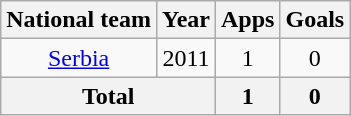<table class="wikitable" style="text-align:center">
<tr>
<th>National team</th>
<th>Year</th>
<th>Apps</th>
<th>Goals</th>
</tr>
<tr>
<td><a href='#'>Serbia</a></td>
<td>2011</td>
<td>1</td>
<td>0</td>
</tr>
<tr>
<th colspan="2">Total</th>
<th>1</th>
<th>0</th>
</tr>
</table>
